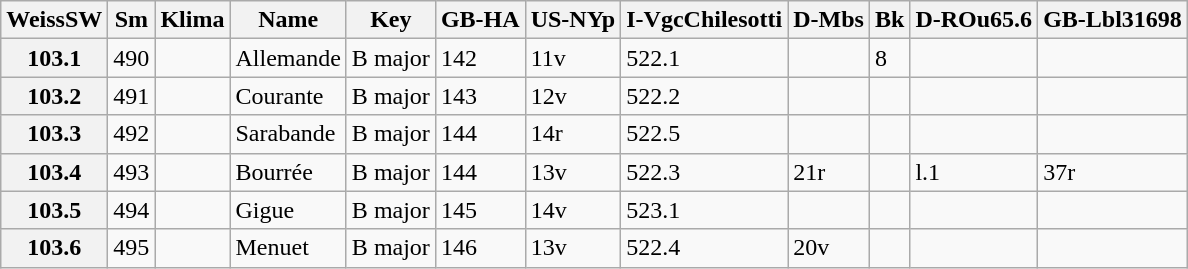<table border="1" class="wikitable sortable">
<tr>
<th data-sort-type="number">WeissSW</th>
<th>Sm</th>
<th>Klima</th>
<th class="unsortable">Name</th>
<th class="unsortable">Key</th>
<th>GB-HA</th>
<th>US-NYp</th>
<th>I-VgcChilesotti</th>
<th>D-Mbs</th>
<th>Bk</th>
<th>D-ROu65.6</th>
<th>GB-Lbl31698</th>
</tr>
<tr>
<th data-sort-value="1">103.1</th>
<td>490</td>
<td></td>
<td>Allemande</td>
<td>B major</td>
<td>142</td>
<td>11v</td>
<td>522.1</td>
<td></td>
<td>8</td>
<td></td>
<td></td>
</tr>
<tr>
<th data-sort-value="2">103.2</th>
<td>491</td>
<td></td>
<td>Courante</td>
<td>B major</td>
<td>143</td>
<td>12v</td>
<td>522.2</td>
<td></td>
<td></td>
<td></td>
<td></td>
</tr>
<tr>
<th data-sort-value="3">103.3</th>
<td>492</td>
<td></td>
<td>Sarabande</td>
<td>B major</td>
<td>144</td>
<td>14r</td>
<td>522.5</td>
<td></td>
<td></td>
<td></td>
<td></td>
</tr>
<tr>
<th data-sort-value="4">103.4</th>
<td>493</td>
<td></td>
<td>Bourrée</td>
<td>B major</td>
<td>144</td>
<td>13v</td>
<td>522.3</td>
<td>21r</td>
<td></td>
<td>l.1</td>
<td>37r</td>
</tr>
<tr>
<th data-sort-value="5">103.5</th>
<td>494</td>
<td></td>
<td>Gigue</td>
<td>B major</td>
<td>145</td>
<td>14v</td>
<td>523.1</td>
<td></td>
<td></td>
<td></td>
<td></td>
</tr>
<tr>
<th data-sort-value="6">103.6</th>
<td>495</td>
<td></td>
<td>Menuet</td>
<td>B major</td>
<td>146</td>
<td>13v</td>
<td>522.4</td>
<td>20v</td>
<td></td>
<td></td>
<td></td>
</tr>
</table>
